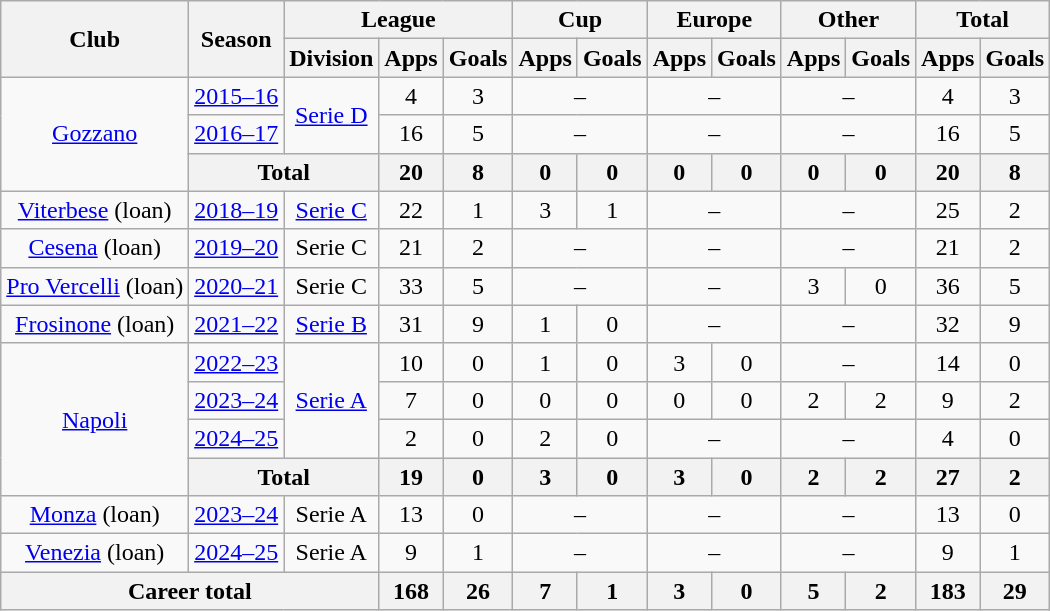<table class="wikitable" style="text-align:center">
<tr>
<th rowspan="2">Club</th>
<th rowspan="2">Season</th>
<th colspan="3">League</th>
<th colspan="2">Cup</th>
<th colspan="2">Europe</th>
<th colspan="2">Other</th>
<th colspan="2">Total</th>
</tr>
<tr>
<th>Division</th>
<th>Apps</th>
<th>Goals</th>
<th>Apps</th>
<th>Goals</th>
<th>Apps</th>
<th>Goals</th>
<th>Apps</th>
<th>Goals</th>
<th>Apps</th>
<th>Goals</th>
</tr>
<tr>
<td rowspan="3"><a href='#'>Gozzano</a></td>
<td><a href='#'>2015–16</a></td>
<td rowspan="2"><a href='#'>Serie D</a></td>
<td>4</td>
<td>3</td>
<td colspan="2">–</td>
<td colspan="2">–</td>
<td colspan="2">–</td>
<td>4</td>
<td>3</td>
</tr>
<tr>
<td><a href='#'>2016–17</a></td>
<td>16</td>
<td>5</td>
<td colspan="2">–</td>
<td colspan="2">–</td>
<td colspan="2">–</td>
<td>16</td>
<td>5</td>
</tr>
<tr>
<th colspan="2">Total</th>
<th>20</th>
<th>8</th>
<th>0</th>
<th>0</th>
<th>0</th>
<th>0</th>
<th>0</th>
<th>0</th>
<th>20</th>
<th>8</th>
</tr>
<tr>
<td><a href='#'>Viterbese</a> (loan)</td>
<td><a href='#'>2018–19</a></td>
<td><a href='#'>Serie C</a></td>
<td>22</td>
<td>1</td>
<td>3</td>
<td>1</td>
<td colspan="2">–</td>
<td colspan="2">–</td>
<td>25</td>
<td>2</td>
</tr>
<tr>
<td><a href='#'>Cesena</a> (loan)</td>
<td><a href='#'>2019–20</a></td>
<td>Serie C</td>
<td>21</td>
<td>2</td>
<td colspan="2">–</td>
<td colspan="2">–</td>
<td colspan="2">–</td>
<td>21</td>
<td>2</td>
</tr>
<tr>
<td><a href='#'>Pro Vercelli</a> (loan)</td>
<td><a href='#'>2020–21</a></td>
<td>Serie C</td>
<td>33</td>
<td>5</td>
<td colspan="2">–</td>
<td colspan="2">–</td>
<td>3</td>
<td>0</td>
<td>36</td>
<td>5</td>
</tr>
<tr>
<td><a href='#'>Frosinone</a> (loan)</td>
<td><a href='#'>2021–22</a></td>
<td><a href='#'>Serie B</a></td>
<td>31</td>
<td>9</td>
<td>1</td>
<td>0</td>
<td colspan="2">–</td>
<td colspan="2">–</td>
<td>32</td>
<td>9</td>
</tr>
<tr>
<td rowspan="4"><a href='#'>Napoli</a></td>
<td><a href='#'>2022–23</a></td>
<td rowspan="3"><a href='#'>Serie A</a></td>
<td>10</td>
<td>0</td>
<td>1</td>
<td>0</td>
<td>3</td>
<td>0</td>
<td colspan="2">–</td>
<td>14</td>
<td>0</td>
</tr>
<tr>
<td><a href='#'>2023–24</a></td>
<td>7</td>
<td>0</td>
<td>0</td>
<td>0</td>
<td>0</td>
<td>0</td>
<td>2</td>
<td>2</td>
<td>9</td>
<td>2</td>
</tr>
<tr>
<td><a href='#'>2024–25</a></td>
<td>2</td>
<td>0</td>
<td>2</td>
<td>0</td>
<td colspan="2">–</td>
<td colspan="2">–</td>
<td>4</td>
<td>0</td>
</tr>
<tr>
<th colspan="2">Total</th>
<th>19</th>
<th>0</th>
<th>3</th>
<th>0</th>
<th>3</th>
<th>0</th>
<th>2</th>
<th>2</th>
<th>27</th>
<th>2</th>
</tr>
<tr>
<td><a href='#'>Monza</a> (loan)</td>
<td><a href='#'>2023–24</a></td>
<td>Serie A</td>
<td>13</td>
<td>0</td>
<td colspan="2">–</td>
<td colspan="2">–</td>
<td colspan="2">–</td>
<td>13</td>
<td>0</td>
</tr>
<tr>
<td><a href='#'>Venezia</a> (loan)</td>
<td><a href='#'>2024–25</a></td>
<td>Serie A</td>
<td>9</td>
<td>1</td>
<td colspan="2">–</td>
<td colspan="2">–</td>
<td colspan="2">–</td>
<td>9</td>
<td>1</td>
</tr>
<tr>
<th colspan="3">Career total</th>
<th>168</th>
<th>26</th>
<th>7</th>
<th>1</th>
<th>3</th>
<th>0</th>
<th>5</th>
<th>2</th>
<th>183</th>
<th>29</th>
</tr>
</table>
